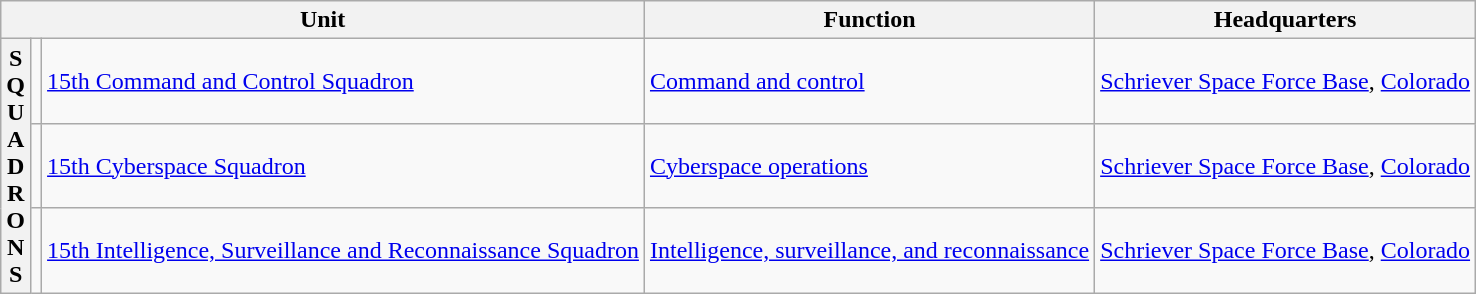<table class="wikitable">
<tr>
<th colspan=3>Unit</th>
<th>Function</th>
<th>Headquarters</th>
</tr>
<tr>
<th rowspan=3>S<br>Q<br>U<br>A<br>D<br>R<br>O<br>N<br>S</th>
<td></td>
<td><a href='#'>15th Command and Control Squadron</a></td>
<td><a href='#'>Command and control</a></td>
<td><a href='#'>Schriever Space Force Base</a>, <a href='#'>Colorado</a></td>
</tr>
<tr>
<td></td>
<td><a href='#'>15th Cyberspace Squadron</a></td>
<td><a href='#'>Cyberspace operations</a></td>
<td><a href='#'>Schriever Space Force Base</a>, <a href='#'>Colorado</a></td>
</tr>
<tr>
<td></td>
<td><a href='#'>15th Intelligence, Surveillance and Reconnaissance Squadron</a></td>
<td><a href='#'>Intelligence, surveillance, and reconnaissance</a></td>
<td><a href='#'>Schriever Space Force Base</a>, <a href='#'>Colorado</a></td>
</tr>
</table>
